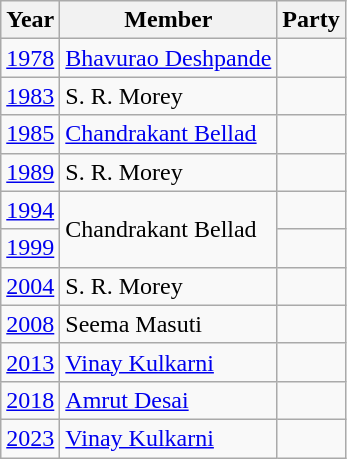<table class="wikitable">
<tr>
<th>Year</th>
<th>Member</th>
<th colspan="2">Party</th>
</tr>
<tr>
<td><a href='#'>1978</a></td>
<td><a href='#'>Bhavurao Deshpande</a></td>
<td></td>
</tr>
<tr>
<td><a href='#'>1983</a></td>
<td>S. R. Morey</td>
<td></td>
</tr>
<tr>
<td><a href='#'>1985</a></td>
<td><a href='#'>Chandrakant Bellad</a></td>
<td></td>
</tr>
<tr>
<td><a href='#'>1989</a></td>
<td>S. R. Morey</td>
<td></td>
</tr>
<tr>
<td><a href='#'>1994</a></td>
<td rowspan=2>Chandrakant Bellad</td>
<td></td>
</tr>
<tr>
<td><a href='#'>1999</a></td>
</tr>
<tr>
<td><a href='#'>2004</a></td>
<td>S. R. Morey</td>
<td></td>
</tr>
<tr>
<td><a href='#'>2008</a></td>
<td>Seema Masuti</td>
<td></td>
</tr>
<tr>
<td><a href='#'>2013</a></td>
<td><a href='#'>Vinay Kulkarni</a></td>
<td></td>
</tr>
<tr>
<td><a href='#'>2018</a></td>
<td><a href='#'>Amrut Desai</a></td>
<td></td>
</tr>
<tr>
<td><a href='#'>2023</a></td>
<td><a href='#'>Vinay Kulkarni</a></td>
<td></td>
</tr>
</table>
